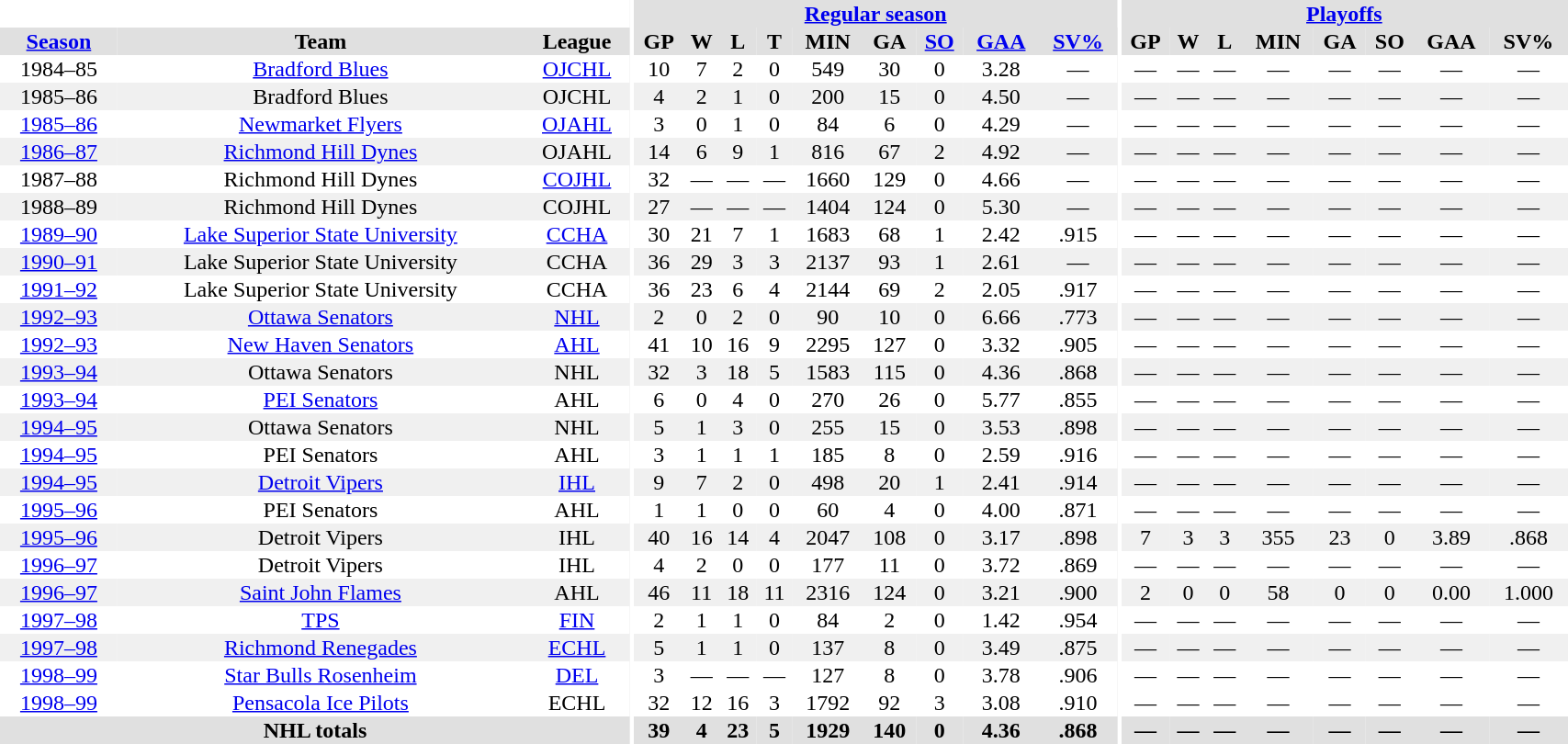<table border="0" cellpadding="1" cellspacing="0" style="width:90%; text-align:center;">
<tr bgcolor="#e0e0e0">
<th colspan="3" bgcolor="#ffffff"></th>
<th rowspan="99" bgcolor="#ffffff"></th>
<th colspan="9" bgcolor="#e0e0e0"><a href='#'>Regular season</a></th>
<th rowspan="99" bgcolor="#ffffff"></th>
<th colspan="8" bgcolor="#e0e0e0"><a href='#'>Playoffs</a></th>
</tr>
<tr bgcolor="#e0e0e0">
<th><a href='#'>Season</a></th>
<th>Team</th>
<th>League</th>
<th>GP</th>
<th>W</th>
<th>L</th>
<th>T</th>
<th>MIN</th>
<th>GA</th>
<th><a href='#'>SO</a></th>
<th><a href='#'>GAA</a></th>
<th><a href='#'>SV%</a></th>
<th>GP</th>
<th>W</th>
<th>L</th>
<th>MIN</th>
<th>GA</th>
<th>SO</th>
<th>GAA</th>
<th>SV%</th>
</tr>
<tr>
<td>1984–85</td>
<td><a href='#'>Bradford Blues</a></td>
<td><a href='#'>OJCHL</a></td>
<td>10</td>
<td>7</td>
<td>2</td>
<td>0</td>
<td>549</td>
<td>30</td>
<td>0</td>
<td>3.28</td>
<td>—</td>
<td>—</td>
<td>—</td>
<td>—</td>
<td>—</td>
<td>—</td>
<td>—</td>
<td>—</td>
<td>—</td>
</tr>
<tr bgcolor="#f0f0f0">
<td>1985–86</td>
<td>Bradford Blues</td>
<td>OJCHL</td>
<td>4</td>
<td>2</td>
<td>1</td>
<td>0</td>
<td>200</td>
<td>15</td>
<td>0</td>
<td>4.50</td>
<td>—</td>
<td>—</td>
<td>—</td>
<td>—</td>
<td>—</td>
<td>—</td>
<td>—</td>
<td>—</td>
<td>—</td>
</tr>
<tr>
<td><a href='#'>1985–86</a></td>
<td><a href='#'>Newmarket Flyers</a></td>
<td><a href='#'>OJAHL</a></td>
<td>3</td>
<td>0</td>
<td>1</td>
<td>0</td>
<td>84</td>
<td>6</td>
<td>0</td>
<td>4.29</td>
<td>—</td>
<td>—</td>
<td>—</td>
<td>—</td>
<td>—</td>
<td>—</td>
<td>—</td>
<td>—</td>
<td>—</td>
</tr>
<tr bgcolor="#f0f0f0">
<td><a href='#'>1986–87</a></td>
<td><a href='#'>Richmond Hill Dynes</a></td>
<td>OJAHL</td>
<td>14</td>
<td>6</td>
<td>9</td>
<td>1</td>
<td>816</td>
<td>67</td>
<td>2</td>
<td>4.92</td>
<td>—</td>
<td>—</td>
<td>—</td>
<td>—</td>
<td>—</td>
<td>—</td>
<td>—</td>
<td>—</td>
<td>—</td>
</tr>
<tr>
<td>1987–88</td>
<td>Richmond Hill Dynes</td>
<td><a href='#'>COJHL</a></td>
<td>32</td>
<td>—</td>
<td>—</td>
<td>—</td>
<td>1660</td>
<td>129</td>
<td>0</td>
<td>4.66</td>
<td>—</td>
<td>—</td>
<td>—</td>
<td>—</td>
<td>—</td>
<td>—</td>
<td>—</td>
<td>—</td>
<td>—</td>
</tr>
<tr bgcolor="#f0f0f0">
<td>1988–89</td>
<td>Richmond Hill Dynes</td>
<td>COJHL</td>
<td>27</td>
<td>—</td>
<td>—</td>
<td>—</td>
<td>1404</td>
<td>124</td>
<td>0</td>
<td>5.30</td>
<td>—</td>
<td>—</td>
<td>—</td>
<td>—</td>
<td>—</td>
<td>—</td>
<td>—</td>
<td>—</td>
<td>—</td>
</tr>
<tr>
<td><a href='#'>1989–90</a></td>
<td><a href='#'>Lake Superior State University</a></td>
<td><a href='#'>CCHA</a></td>
<td>30</td>
<td>21</td>
<td>7</td>
<td>1</td>
<td>1683</td>
<td>68</td>
<td>1</td>
<td>2.42</td>
<td>.915</td>
<td>—</td>
<td>—</td>
<td>—</td>
<td>—</td>
<td>—</td>
<td>—</td>
<td>—</td>
<td>—</td>
</tr>
<tr bgcolor="#f0f0f0">
<td><a href='#'>1990–91</a></td>
<td>Lake Superior State University</td>
<td>CCHA</td>
<td>36</td>
<td>29</td>
<td>3</td>
<td>3</td>
<td>2137</td>
<td>93</td>
<td>1</td>
<td>2.61</td>
<td>—</td>
<td>—</td>
<td>—</td>
<td>—</td>
<td>—</td>
<td>—</td>
<td>—</td>
<td>—</td>
<td>—</td>
</tr>
<tr>
<td><a href='#'>1991–92</a></td>
<td>Lake Superior State University</td>
<td>CCHA</td>
<td>36</td>
<td>23</td>
<td>6</td>
<td>4</td>
<td>2144</td>
<td>69</td>
<td>2</td>
<td>2.05</td>
<td>.917</td>
<td>—</td>
<td>—</td>
<td>—</td>
<td>—</td>
<td>—</td>
<td>—</td>
<td>—</td>
<td>—</td>
</tr>
<tr bgcolor="#f0f0f0">
<td><a href='#'>1992–93</a></td>
<td><a href='#'>Ottawa Senators</a></td>
<td><a href='#'>NHL</a></td>
<td>2</td>
<td>0</td>
<td>2</td>
<td>0</td>
<td>90</td>
<td>10</td>
<td>0</td>
<td>6.66</td>
<td>.773</td>
<td>—</td>
<td>—</td>
<td>—</td>
<td>—</td>
<td>—</td>
<td>—</td>
<td>—</td>
<td>—</td>
</tr>
<tr>
<td><a href='#'>1992–93</a></td>
<td><a href='#'>New Haven Senators</a></td>
<td><a href='#'>AHL</a></td>
<td>41</td>
<td>10</td>
<td>16</td>
<td>9</td>
<td>2295</td>
<td>127</td>
<td>0</td>
<td>3.32</td>
<td>.905</td>
<td>—</td>
<td>—</td>
<td>—</td>
<td>—</td>
<td>—</td>
<td>—</td>
<td>—</td>
<td>—</td>
</tr>
<tr bgcolor="#f0f0f0">
<td><a href='#'>1993–94</a></td>
<td>Ottawa Senators</td>
<td>NHL</td>
<td>32</td>
<td>3</td>
<td>18</td>
<td>5</td>
<td>1583</td>
<td>115</td>
<td>0</td>
<td>4.36</td>
<td>.868</td>
<td>—</td>
<td>—</td>
<td>—</td>
<td>—</td>
<td>—</td>
<td>—</td>
<td>—</td>
<td>—</td>
</tr>
<tr>
<td><a href='#'>1993–94</a></td>
<td><a href='#'>PEI Senators</a></td>
<td>AHL</td>
<td>6</td>
<td>0</td>
<td>4</td>
<td>0</td>
<td>270</td>
<td>26</td>
<td>0</td>
<td>5.77</td>
<td>.855</td>
<td>—</td>
<td>—</td>
<td>—</td>
<td>—</td>
<td>—</td>
<td>—</td>
<td>—</td>
<td>—</td>
</tr>
<tr bgcolor="#f0f0f0">
<td><a href='#'>1994–95</a></td>
<td>Ottawa Senators</td>
<td>NHL</td>
<td>5</td>
<td>1</td>
<td>3</td>
<td>0</td>
<td>255</td>
<td>15</td>
<td>0</td>
<td>3.53</td>
<td>.898</td>
<td>—</td>
<td>—</td>
<td>—</td>
<td>—</td>
<td>—</td>
<td>—</td>
<td>—</td>
<td>—</td>
</tr>
<tr>
<td><a href='#'>1994–95</a></td>
<td>PEI Senators</td>
<td>AHL</td>
<td>3</td>
<td>1</td>
<td>1</td>
<td>1</td>
<td>185</td>
<td>8</td>
<td>0</td>
<td>2.59</td>
<td>.916</td>
<td>—</td>
<td>—</td>
<td>—</td>
<td>—</td>
<td>—</td>
<td>—</td>
<td>—</td>
<td>—</td>
</tr>
<tr bgcolor="#f0f0f0">
<td><a href='#'>1994–95</a></td>
<td><a href='#'>Detroit Vipers</a></td>
<td><a href='#'>IHL</a></td>
<td>9</td>
<td>7</td>
<td>2</td>
<td>0</td>
<td>498</td>
<td>20</td>
<td>1</td>
<td>2.41</td>
<td>.914</td>
<td>—</td>
<td>—</td>
<td>—</td>
<td>—</td>
<td>—</td>
<td>—</td>
<td>—</td>
<td>—</td>
</tr>
<tr>
<td><a href='#'>1995–96</a></td>
<td>PEI Senators</td>
<td>AHL</td>
<td>1</td>
<td>1</td>
<td>0</td>
<td>0</td>
<td>60</td>
<td>4</td>
<td>0</td>
<td>4.00</td>
<td>.871</td>
<td>—</td>
<td>—</td>
<td>—</td>
<td>—</td>
<td>—</td>
<td>—</td>
<td>—</td>
<td>—</td>
</tr>
<tr bgcolor="#f0f0f0">
<td><a href='#'>1995–96</a></td>
<td>Detroit Vipers</td>
<td>IHL</td>
<td>40</td>
<td>16</td>
<td>14</td>
<td>4</td>
<td>2047</td>
<td>108</td>
<td>0</td>
<td>3.17</td>
<td>.898</td>
<td>7</td>
<td>3</td>
<td>3</td>
<td>355</td>
<td>23</td>
<td>0</td>
<td>3.89</td>
<td>.868</td>
</tr>
<tr>
<td><a href='#'>1996–97</a></td>
<td>Detroit Vipers</td>
<td>IHL</td>
<td>4</td>
<td>2</td>
<td>0</td>
<td>0</td>
<td>177</td>
<td>11</td>
<td>0</td>
<td>3.72</td>
<td>.869</td>
<td>—</td>
<td>—</td>
<td>—</td>
<td>—</td>
<td>—</td>
<td>—</td>
<td>—</td>
<td>—</td>
</tr>
<tr bgcolor="#f0f0f0">
<td><a href='#'>1996–97</a></td>
<td><a href='#'>Saint John Flames</a></td>
<td>AHL</td>
<td>46</td>
<td>11</td>
<td>18</td>
<td>11</td>
<td>2316</td>
<td>124</td>
<td>0</td>
<td>3.21</td>
<td>.900</td>
<td>2</td>
<td>0</td>
<td>0</td>
<td>58</td>
<td>0</td>
<td>0</td>
<td>0.00</td>
<td>1.000</td>
</tr>
<tr>
<td><a href='#'>1997–98</a></td>
<td><a href='#'>TPS</a></td>
<td><a href='#'>FIN</a></td>
<td>2</td>
<td>1</td>
<td>1</td>
<td>0</td>
<td>84</td>
<td>2</td>
<td>0</td>
<td>1.42</td>
<td>.954</td>
<td>—</td>
<td>—</td>
<td>—</td>
<td>—</td>
<td>—</td>
<td>—</td>
<td>—</td>
<td>—</td>
</tr>
<tr bgcolor="#f0f0f0">
<td><a href='#'>1997–98</a></td>
<td><a href='#'>Richmond Renegades</a></td>
<td><a href='#'>ECHL</a></td>
<td>5</td>
<td>1</td>
<td>1</td>
<td>0</td>
<td>137</td>
<td>8</td>
<td>0</td>
<td>3.49</td>
<td>.875</td>
<td>—</td>
<td>—</td>
<td>—</td>
<td>—</td>
<td>—</td>
<td>—</td>
<td>—</td>
<td>—</td>
</tr>
<tr>
<td><a href='#'>1998–99</a></td>
<td><a href='#'>Star Bulls Rosenheim</a></td>
<td><a href='#'>DEL</a></td>
<td>3</td>
<td>—</td>
<td>—</td>
<td>—</td>
<td>127</td>
<td>8</td>
<td>0</td>
<td>3.78</td>
<td>.906</td>
<td>—</td>
<td>—</td>
<td>—</td>
<td>—</td>
<td>—</td>
<td>—</td>
<td>—</td>
<td>—</td>
</tr>
<tr>
<td><a href='#'>1998–99</a></td>
<td><a href='#'>Pensacola Ice Pilots</a></td>
<td>ECHL</td>
<td>32</td>
<td>12</td>
<td>16</td>
<td>3</td>
<td>1792</td>
<td>92</td>
<td>3</td>
<td>3.08</td>
<td>.910</td>
<td>—</td>
<td>—</td>
<td>—</td>
<td>—</td>
<td>—</td>
<td>—</td>
<td>—</td>
<td>—</td>
</tr>
<tr bgcolor="#e0e0e0">
<th colspan=3>NHL totals</th>
<th>39</th>
<th>4</th>
<th>23</th>
<th>5</th>
<th>1929</th>
<th>140</th>
<th>0</th>
<th>4.36</th>
<th>.868</th>
<th>—</th>
<th>—</th>
<th>—</th>
<th>—</th>
<th>—</th>
<th>—</th>
<th>—</th>
<th>—</th>
</tr>
</table>
